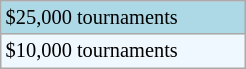<table class="wikitable" style="font-size:85%;" width=13%>
<tr style="background:lightblue;">
<td>$25,000 tournaments</td>
</tr>
<tr style="background:#f0f8ff;">
<td>$10,000 tournaments</td>
</tr>
</table>
